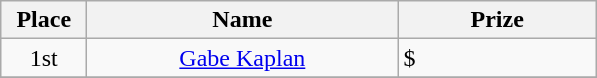<table class="wikitable">
<tr>
<th width="50">Place</th>
<th width="200">Name</th>
<th width="125">Prize</th>
</tr>
<tr>
<td align = "center">1st</td>
<td align = "center"><a href='#'>Gabe Kaplan</a></td>
<td>$</td>
</tr>
<tr>
</tr>
</table>
